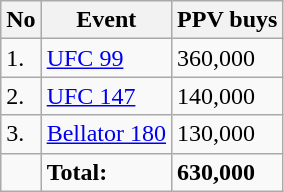<table class="wikitable sortable">
<tr>
<th>No</th>
<th>Event</th>
<th>PPV buys</th>
</tr>
<tr>
<td>1.</td>
<td><a href='#'>UFC 99</a></td>
<td>360,000</td>
</tr>
<tr>
<td>2.</td>
<td><a href='#'>UFC 147</a></td>
<td>140,000</td>
</tr>
<tr>
<td>3.</td>
<td><a href='#'>Bellator 180</a></td>
<td>130,000</td>
</tr>
<tr>
<td></td>
<td><strong>Total:</strong></td>
<td><strong>630,000</strong></td>
</tr>
</table>
